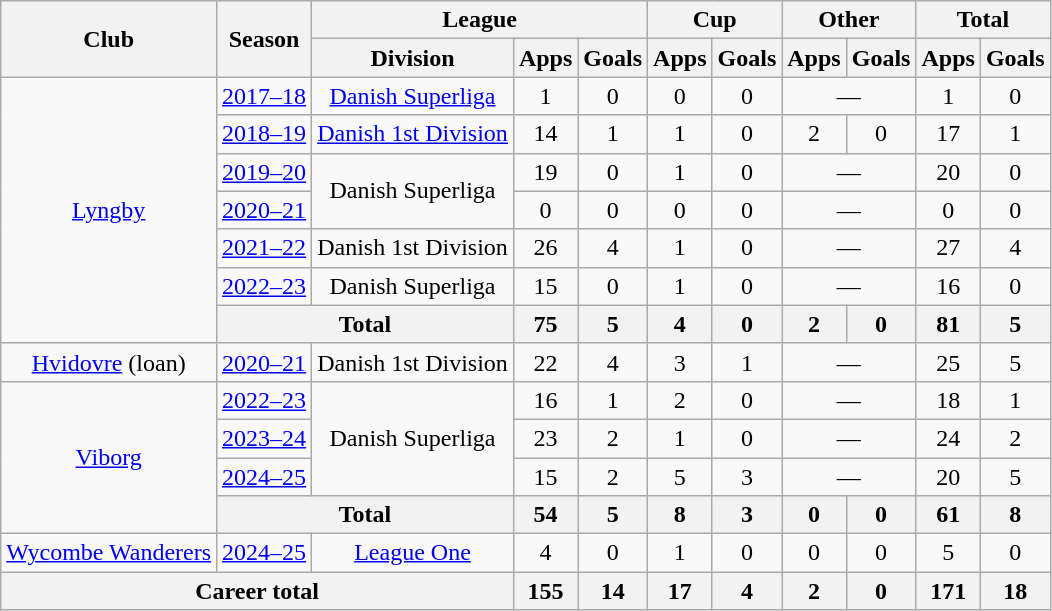<table class="wikitable" style="text-align:center">
<tr>
<th rowspan="2">Club</th>
<th rowspan="2">Season</th>
<th colspan="3">League</th>
<th colspan="2">Cup</th>
<th colspan="2">Other</th>
<th colspan="2">Total</th>
</tr>
<tr>
<th>Division</th>
<th>Apps</th>
<th>Goals</th>
<th>Apps</th>
<th>Goals</th>
<th>Apps</th>
<th>Goals</th>
<th>Apps</th>
<th>Goals</th>
</tr>
<tr>
<td rowspan="7"><a href='#'>Lyngby</a></td>
<td><a href='#'>2017–18</a></td>
<td><a href='#'>Danish Superliga</a></td>
<td>1</td>
<td>0</td>
<td>0</td>
<td>0</td>
<td colspan="2">—</td>
<td>1</td>
<td>0</td>
</tr>
<tr>
<td><a href='#'>2018–19</a></td>
<td><a href='#'>Danish 1st Division</a></td>
<td>14</td>
<td>1</td>
<td>1</td>
<td>0</td>
<td>2</td>
<td>0</td>
<td>17</td>
<td>1</td>
</tr>
<tr>
<td><a href='#'>2019–20</a></td>
<td rowspan=2>Danish Superliga</td>
<td>19</td>
<td>0</td>
<td>1</td>
<td>0</td>
<td colspan="2">—</td>
<td>20</td>
<td>0</td>
</tr>
<tr>
<td><a href='#'>2020–21</a></td>
<td>0</td>
<td>0</td>
<td>0</td>
<td>0</td>
<td colspan="2">—</td>
<td>0</td>
<td>0</td>
</tr>
<tr>
<td><a href='#'>2021–22</a></td>
<td>Danish 1st Division</td>
<td>26</td>
<td>4</td>
<td>1</td>
<td>0</td>
<td colspan="2">—</td>
<td>27</td>
<td>4</td>
</tr>
<tr>
<td><a href='#'>2022–23</a></td>
<td>Danish Superliga</td>
<td>15</td>
<td>0</td>
<td>1</td>
<td>0</td>
<td colspan="2">—</td>
<td>16</td>
<td>0</td>
</tr>
<tr>
<th colspan="2">Total</th>
<th>75</th>
<th>5</th>
<th>4</th>
<th>0</th>
<th>2</th>
<th>0</th>
<th>81</th>
<th>5</th>
</tr>
<tr>
<td rowspan=1><a href='#'>Hvidovre</a> (loan)</td>
<td><a href='#'>2020–21</a></td>
<td>Danish 1st Division</td>
<td>22</td>
<td>4</td>
<td>3</td>
<td>1</td>
<td colspan="2">—</td>
<td>25</td>
<td>5</td>
</tr>
<tr>
<td rowspan=4><a href='#'>Viborg</a></td>
<td><a href='#'>2022–23</a></td>
<td rowspan=3>Danish Superliga</td>
<td>16</td>
<td>1</td>
<td>2</td>
<td>0</td>
<td colspan=2>—</td>
<td>18</td>
<td>1</td>
</tr>
<tr>
<td><a href='#'>2023–24</a></td>
<td>23</td>
<td>2</td>
<td>1</td>
<td>0</td>
<td colspan=2>—</td>
<td>24</td>
<td>2</td>
</tr>
<tr>
<td><a href='#'>2024–25</a></td>
<td>15</td>
<td>2</td>
<td>5</td>
<td>3</td>
<td colspan=2>—</td>
<td>20</td>
<td>5</td>
</tr>
<tr>
<th colspan=2>Total</th>
<th>54</th>
<th>5</th>
<th>8</th>
<th>3</th>
<th>0</th>
<th>0</th>
<th>61</th>
<th>8</th>
</tr>
<tr>
<td><a href='#'>Wycombe Wanderers</a></td>
<td><a href='#'>2024–25</a></td>
<td><a href='#'>League One</a></td>
<td>4</td>
<td>0</td>
<td>1</td>
<td>0</td>
<td>0</td>
<td>0</td>
<td>5</td>
<td>0</td>
</tr>
<tr>
<th colspan="3">Career total</th>
<th>155</th>
<th>14</th>
<th>17</th>
<th>4</th>
<th>2</th>
<th>0</th>
<th>171</th>
<th>18</th>
</tr>
</table>
